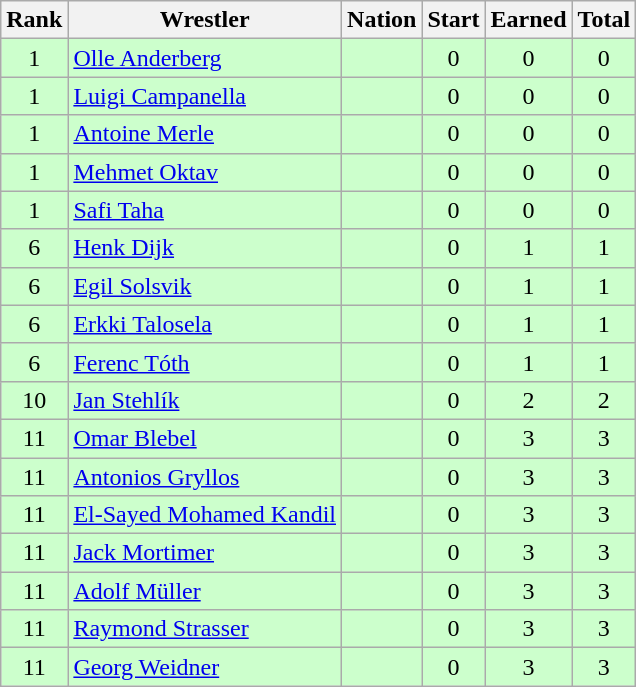<table class="wikitable sortable" style="text-align:center;">
<tr>
<th>Rank</th>
<th>Wrestler</th>
<th>Nation</th>
<th>Start</th>
<th>Earned</th>
<th>Total</th>
</tr>
<tr style="background:#cfc;">
<td>1</td>
<td align=left><a href='#'>Olle Anderberg</a></td>
<td align=left></td>
<td>0</td>
<td>0</td>
<td>0</td>
</tr>
<tr style="background:#cfc;">
<td>1</td>
<td align=left><a href='#'>Luigi Campanella</a></td>
<td align=left></td>
<td>0</td>
<td>0</td>
<td>0</td>
</tr>
<tr style="background:#cfc;">
<td>1</td>
<td align=left><a href='#'>Antoine Merle</a></td>
<td align=left></td>
<td>0</td>
<td>0</td>
<td>0</td>
</tr>
<tr style="background:#cfc;">
<td>1</td>
<td align=left><a href='#'>Mehmet Oktav</a></td>
<td align=left></td>
<td>0</td>
<td>0</td>
<td>0</td>
</tr>
<tr style="background:#cfc;">
<td>1</td>
<td align=left><a href='#'>Safi Taha</a></td>
<td align=left></td>
<td>0</td>
<td>0</td>
<td>0</td>
</tr>
<tr style="background:#cfc;">
<td>6</td>
<td align=left><a href='#'>Henk Dijk</a></td>
<td align=left></td>
<td>0</td>
<td>1</td>
<td>1</td>
</tr>
<tr style="background:#cfc;">
<td>6</td>
<td align=left><a href='#'>Egil Solsvik</a></td>
<td align=left></td>
<td>0</td>
<td>1</td>
<td>1</td>
</tr>
<tr style="background:#cfc;">
<td>6</td>
<td align=left><a href='#'>Erkki Talosela</a></td>
<td align=left></td>
<td>0</td>
<td>1</td>
<td>1</td>
</tr>
<tr style="background:#cfc;">
<td>6</td>
<td align=left><a href='#'>Ferenc Tóth</a></td>
<td align=left></td>
<td>0</td>
<td>1</td>
<td>1</td>
</tr>
<tr style="background:#cfc;">
<td>10</td>
<td align=left><a href='#'>Jan Stehlík</a></td>
<td align=left></td>
<td>0</td>
<td>2</td>
<td>2</td>
</tr>
<tr style="background:#cfc;">
<td>11</td>
<td align=left><a href='#'>Omar Blebel</a></td>
<td align=left></td>
<td>0</td>
<td>3</td>
<td>3</td>
</tr>
<tr style="background:#cfc;">
<td>11</td>
<td align=left><a href='#'>Antonios Gryllos</a></td>
<td align=left></td>
<td>0</td>
<td>3</td>
<td>3</td>
</tr>
<tr style="background:#cfc;">
<td>11</td>
<td align=left><a href='#'>El-Sayed Mohamed Kandil</a></td>
<td align=left></td>
<td>0</td>
<td>3</td>
<td>3</td>
</tr>
<tr style="background:#cfc;">
<td>11</td>
<td align=left><a href='#'>Jack Mortimer</a></td>
<td align=left></td>
<td>0</td>
<td>3</td>
<td>3</td>
</tr>
<tr style="background:#cfc;">
<td>11</td>
<td align=left><a href='#'>Adolf Müller</a></td>
<td align=left></td>
<td>0</td>
<td>3</td>
<td>3</td>
</tr>
<tr style="background:#cfc;">
<td>11</td>
<td align=left><a href='#'>Raymond Strasser</a></td>
<td align=left></td>
<td>0</td>
<td>3</td>
<td>3</td>
</tr>
<tr style="background:#cfc;">
<td>11</td>
<td align=left><a href='#'>Georg Weidner</a></td>
<td align=left></td>
<td>0</td>
<td>3</td>
<td>3</td>
</tr>
</table>
